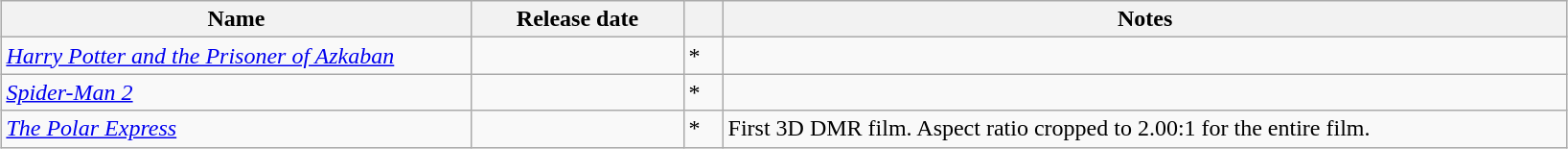<table class="wikitable sortable collapsible" style="margin:auto;">
<tr>
<th scope="col" style="width:320px;">Name</th>
<th scope="col" style="width:140px;">Release date</th>
<th scope="col" class="unsortable" style="width:20px;"></th>
<th scope="col" class="unsortable" style="width:580px;">Notes</th>
</tr>
<tr>
<td><em><a href='#'>Harry Potter and the Prisoner of Azkaban</a></em></td>
<td align=center></td>
<td>*</td>
<td></td>
</tr>
<tr>
<td><em><a href='#'>Spider-Man 2</a></em></td>
<td align=center></td>
<td>*</td>
<td></td>
</tr>
<tr>
<td><em><a href='#'>The Polar Express</a></em></td>
<td align=center></td>
<td>*</td>
<td>First 3D DMR film. Aspect ratio cropped to 2.00:1 for the entire film.</td>
</tr>
</table>
